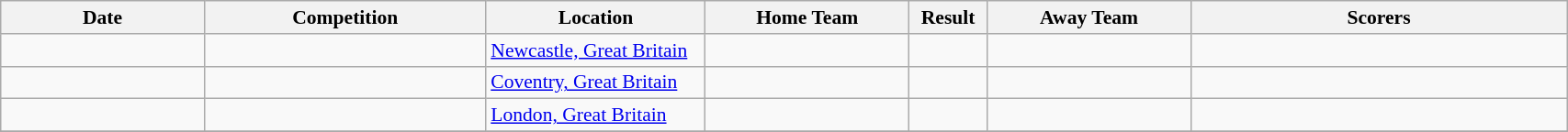<table class="wikitable" width=90% style="font-size: 90%">
<tr>
<th width=13%>Date</th>
<th width=18%>Competition</th>
<th width=14%>Location</th>
<th width=13%>Home Team</th>
<th width=5%>Result</th>
<th width=13%>Away Team</th>
<th width=24%>Scorers</th>
</tr>
<tr>
<td></td>
<td></td>
<td><a href='#'>Newcastle, Great Britain</a></td>
<td></td>
<td></td>
<td></td>
<td></td>
</tr>
<tr>
<td></td>
<td></td>
<td><a href='#'>Coventry, Great Britain</a></td>
<td></td>
<td></td>
<td></td>
<td></td>
</tr>
<tr>
<td></td>
<td></td>
<td><a href='#'>London, Great Britain</a></td>
<td></td>
<td></td>
<td></td>
<td></td>
</tr>
<tr>
</tr>
</table>
